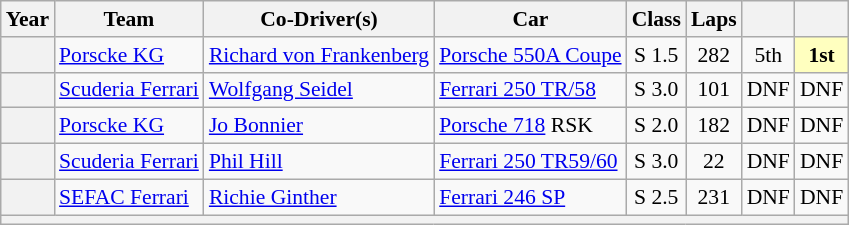<table class="wikitable" style="text-align:center; font-size:90%">
<tr>
<th>Year</th>
<th>Team</th>
<th>Co-Driver(s)</th>
<th>Car</th>
<th>Class</th>
<th>Laps</th>
<th></th>
<th></th>
</tr>
<tr>
<th></th>
<td align="left"> <a href='#'>Porscke KG</a></td>
<td align="left"> <a href='#'>Richard von Frankenberg</a></td>
<td align="left"><a href='#'>Porsche 550A Coupe</a></td>
<td>S 1.5</td>
<td>282</td>
<td>5th</td>
<td style="background:#FFFFBF;"><strong>1st</strong></td>
</tr>
<tr>
<th></th>
<td align="left"> <a href='#'>Scuderia Ferrari</a></td>
<td align="left"> <a href='#'>Wolfgang Seidel</a></td>
<td align="left"><a href='#'>Ferrari 250 TR/58</a></td>
<td>S 3.0</td>
<td>101</td>
<td>DNF</td>
<td>DNF</td>
</tr>
<tr>
<th></th>
<td align="left"> <a href='#'>Porscke KG</a></td>
<td align="left"> <a href='#'>Jo Bonnier</a></td>
<td align="left"><a href='#'>Porsche 718</a> RSK</td>
<td>S 2.0</td>
<td>182</td>
<td>DNF</td>
<td>DNF</td>
</tr>
<tr>
<th></th>
<td align="left"> <a href='#'>Scuderia Ferrari</a></td>
<td align="left"> <a href='#'>Phil Hill</a></td>
<td align="left"><a href='#'>Ferrari 250 TR59/60</a></td>
<td>S 3.0</td>
<td>22</td>
<td>DNF</td>
<td>DNF</td>
</tr>
<tr>
<th></th>
<td align="left"> <a href='#'>SEFAC Ferrari</a></td>
<td align="left"> <a href='#'>Richie Ginther</a></td>
<td align="left"><a href='#'>Ferrari 246 SP</a></td>
<td>S 2.5</td>
<td>231</td>
<td>DNF</td>
<td>DNF</td>
</tr>
<tr>
<th colspan="8"></th>
</tr>
</table>
